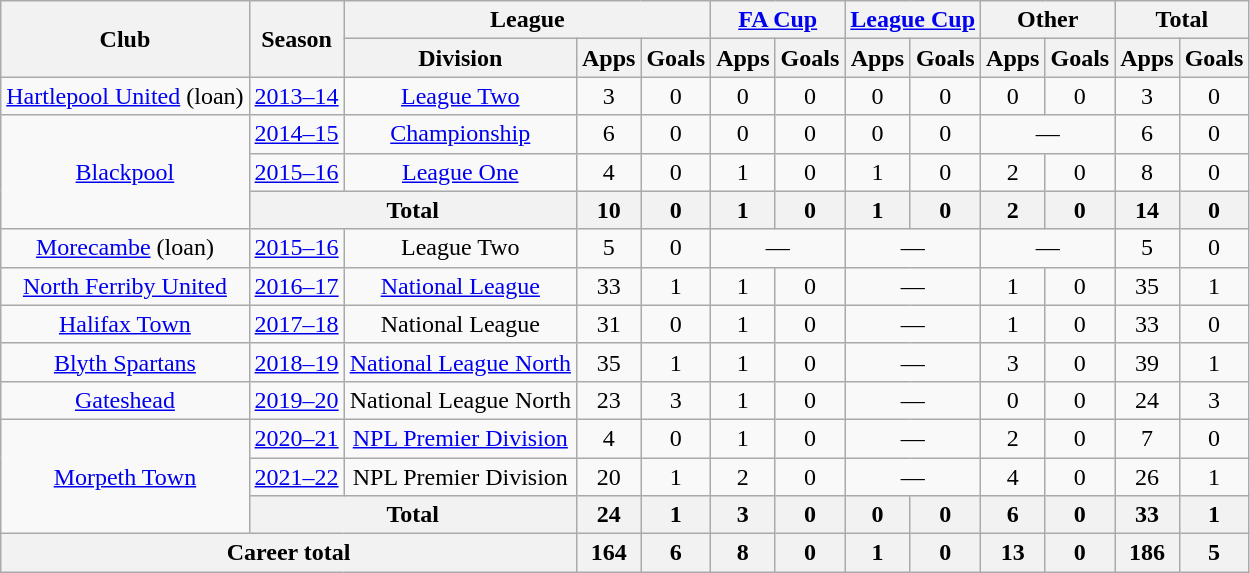<table class="wikitable" style="text-align: center">
<tr>
<th rowspan="2">Club</th>
<th rowspan="2">Season</th>
<th colspan="3">League</th>
<th colspan="2"><a href='#'>FA Cup</a></th>
<th colspan="2"><a href='#'>League Cup</a></th>
<th colspan="2">Other</th>
<th colspan="2">Total</th>
</tr>
<tr>
<th>Division</th>
<th>Apps</th>
<th>Goals</th>
<th>Apps</th>
<th>Goals</th>
<th>Apps</th>
<th>Goals</th>
<th>Apps</th>
<th>Goals</th>
<th>Apps</th>
<th>Goals</th>
</tr>
<tr>
<td><a href='#'>Hartlepool United</a> (loan)</td>
<td><a href='#'>2013–14</a></td>
<td><a href='#'>League Two</a></td>
<td>3</td>
<td>0</td>
<td>0</td>
<td>0</td>
<td>0</td>
<td>0</td>
<td>0</td>
<td>0</td>
<td>3</td>
<td>0</td>
</tr>
<tr>
<td rowspan="3"><a href='#'>Blackpool</a></td>
<td><a href='#'>2014–15</a></td>
<td><a href='#'>Championship</a></td>
<td>6</td>
<td>0</td>
<td>0</td>
<td>0</td>
<td>0</td>
<td>0</td>
<td colspan="2">—</td>
<td>6</td>
<td>0</td>
</tr>
<tr>
<td><a href='#'>2015–16</a></td>
<td><a href='#'>League One</a></td>
<td>4</td>
<td>0</td>
<td>1</td>
<td>0</td>
<td>1</td>
<td>0</td>
<td>2</td>
<td>0</td>
<td>8</td>
<td>0</td>
</tr>
<tr>
<th colspan="2">Total</th>
<th>10</th>
<th>0</th>
<th>1</th>
<th>0</th>
<th>1</th>
<th>0</th>
<th>2</th>
<th>0</th>
<th>14</th>
<th>0</th>
</tr>
<tr>
<td><a href='#'>Morecambe</a> (loan)</td>
<td><a href='#'>2015–16</a></td>
<td>League Two</td>
<td>5</td>
<td>0</td>
<td colspan="2">—</td>
<td colspan="2">—</td>
<td colspan="2">—</td>
<td>5</td>
<td>0</td>
</tr>
<tr>
<td><a href='#'>North Ferriby United</a></td>
<td><a href='#'>2016–17</a></td>
<td><a href='#'>National League</a></td>
<td>33</td>
<td>1</td>
<td>1</td>
<td>0</td>
<td colspan="2">—</td>
<td>1</td>
<td>0</td>
<td>35</td>
<td>1</td>
</tr>
<tr>
<td><a href='#'>Halifax Town</a></td>
<td><a href='#'>2017–18</a></td>
<td>National League</td>
<td>31</td>
<td>0</td>
<td>1</td>
<td>0</td>
<td colspan="2">—</td>
<td>1</td>
<td>0</td>
<td>33</td>
<td>0</td>
</tr>
<tr>
<td><a href='#'>Blyth Spartans</a></td>
<td><a href='#'>2018–19</a></td>
<td><a href='#'>National League North</a></td>
<td>35</td>
<td>1</td>
<td>1</td>
<td>0</td>
<td colspan="2">—</td>
<td>3</td>
<td>0</td>
<td>39</td>
<td>1</td>
</tr>
<tr>
<td><a href='#'>Gateshead</a></td>
<td><a href='#'>2019–20</a></td>
<td>National League North</td>
<td>23</td>
<td>3</td>
<td>1</td>
<td>0</td>
<td colspan="2">—</td>
<td>0</td>
<td>0</td>
<td>24</td>
<td>3</td>
</tr>
<tr>
<td rowspan="3"><a href='#'>Morpeth Town</a></td>
<td><a href='#'>2020–21</a></td>
<td><a href='#'>NPL Premier Division</a></td>
<td>4</td>
<td>0</td>
<td>1</td>
<td>0</td>
<td colspan="2">—</td>
<td>2</td>
<td>0</td>
<td>7</td>
<td>0</td>
</tr>
<tr>
<td><a href='#'>2021–22</a></td>
<td>NPL Premier Division</td>
<td>20</td>
<td>1</td>
<td>2</td>
<td>0</td>
<td colspan="2">—</td>
<td>4</td>
<td>0</td>
<td>26</td>
<td>1</td>
</tr>
<tr>
<th colspan="2">Total</th>
<th>24</th>
<th>1</th>
<th>3</th>
<th>0</th>
<th>0</th>
<th>0</th>
<th>6</th>
<th>0</th>
<th>33</th>
<th>1</th>
</tr>
<tr>
<th colspan="3">Career total</th>
<th>164</th>
<th>6</th>
<th>8</th>
<th>0</th>
<th>1</th>
<th>0</th>
<th>13</th>
<th>0</th>
<th>186</th>
<th>5</th>
</tr>
</table>
